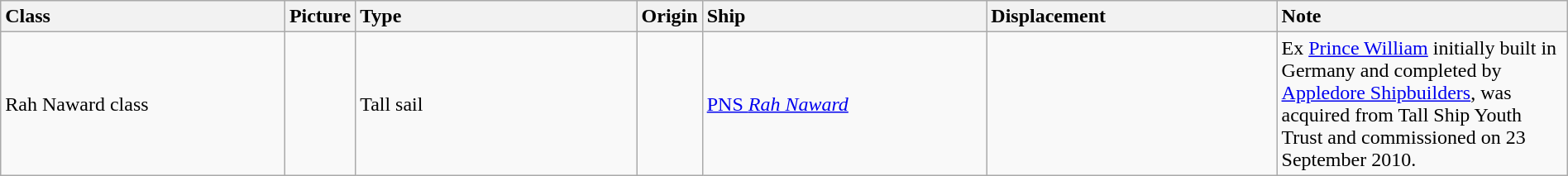<table class="wikitable" style="margin:auto; width:100%;">
<tr>
<th style="text-align:left; width:20%;">Class</th>
<th style="text-align:left; width:0;">Picture</th>
<th style="text-align:left; width:20%;">Type</th>
<th>Origin</th>
<th style="text-align:left; width:20%;">Ship</th>
<th style="text-align:left; width:20%;">Displacement</th>
<th style="text-align:left; width:20%;">Note</th>
</tr>
<tr>
<td>Rah Naward class</td>
<td></td>
<td>Tall sail</td>
<td></td>
<td><a href='#'>PNS <em>Rah Naward</em></a></td>
<td></td>
<td>Ex <a href='#'>Prince William</a> initially built in Germany and completed by <a href='#'>Appledore Shipbuilders</a>, was acquired from Tall Ship Youth Trust and commissioned on 23 September 2010.</td>
</tr>
</table>
